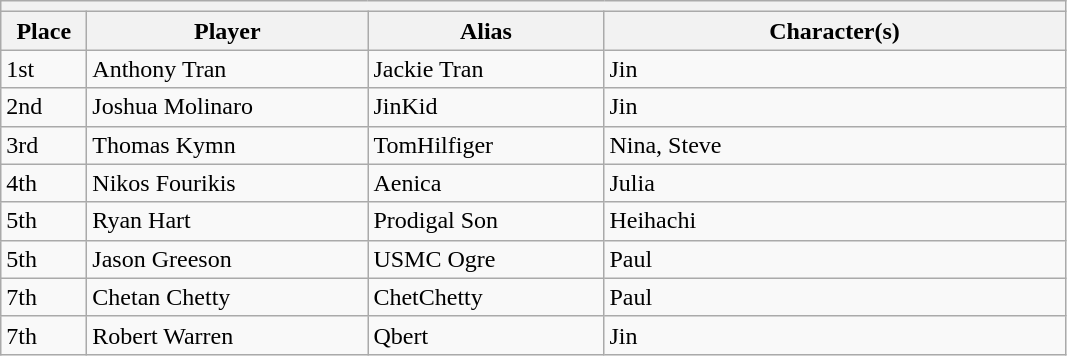<table class="wikitable">
<tr>
<th colspan=6></th>
</tr>
<tr>
<th style="width:50px;">Place</th>
<th style="width:180px;">Player</th>
<th style="width:150px;">Alias</th>
<th style="width:300px;">Character(s)</th>
</tr>
<tr>
<td>1st</td>
<td> Anthony Tran</td>
<td>Jackie Tran</td>
<td>Jin</td>
</tr>
<tr>
<td>2nd</td>
<td> Joshua Molinaro</td>
<td>JinKid</td>
<td>Jin</td>
</tr>
<tr>
<td>3rd</td>
<td> Thomas Kymn</td>
<td>TomHilfiger</td>
<td>Nina, Steve</td>
</tr>
<tr>
<td>4th</td>
<td> Nikos Fourikis</td>
<td>Aenica</td>
<td>Julia</td>
</tr>
<tr>
<td>5th</td>
<td> Ryan Hart</td>
<td>Prodigal Son</td>
<td>Heihachi</td>
</tr>
<tr>
<td>5th</td>
<td> Jason Greeson</td>
<td>USMC Ogre</td>
<td>Paul</td>
</tr>
<tr>
<td>7th</td>
<td> Chetan Chetty</td>
<td>ChetChetty</td>
<td>Paul</td>
</tr>
<tr>
<td>7th</td>
<td> Robert Warren</td>
<td>Qbert</td>
<td>Jin</td>
</tr>
</table>
